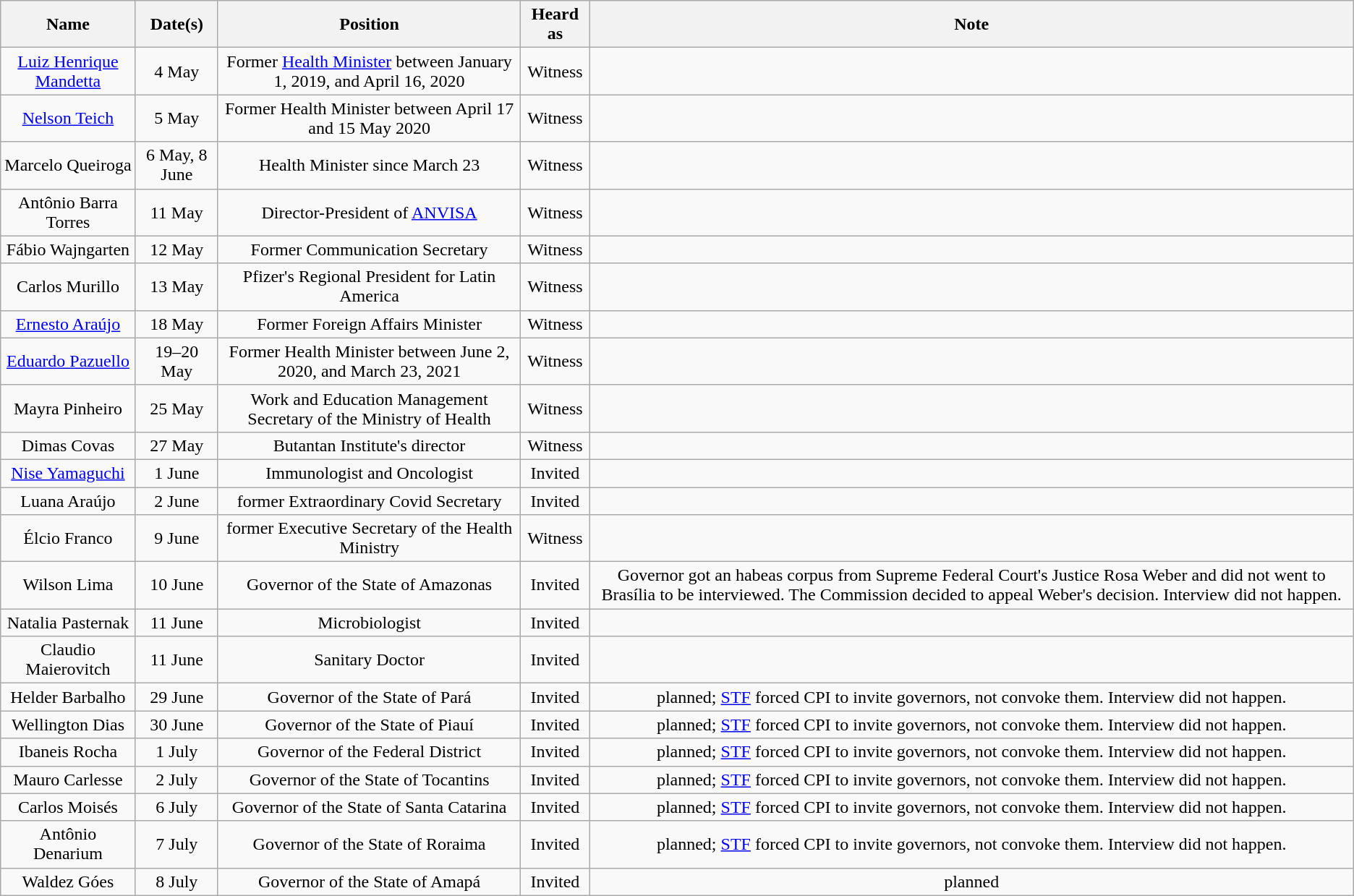<table class="wikitable" style="text-align:center;">
<tr>
<th>Name</th>
<th>Date(s)</th>
<th>Position</th>
<th>Heard as</th>
<th>Note</th>
</tr>
<tr>
<td><a href='#'>Luiz Henrique Mandetta</a></td>
<td>4 May</td>
<td>Former <a href='#'>Health Minister</a> between January 1, 2019, and April 16, 2020</td>
<td>Witness</td>
<td></td>
</tr>
<tr>
<td><a href='#'>Nelson Teich</a></td>
<td>5 May</td>
<td>Former Health Minister between April 17 and 15 May 2020</td>
<td>Witness</td>
<td></td>
</tr>
<tr>
<td>Marcelo Queiroga</td>
<td>6 May, 8 June</td>
<td>Health Minister since March 23</td>
<td>Witness</td>
<td></td>
</tr>
<tr>
<td>Antônio Barra Torres</td>
<td>11 May</td>
<td>Director-President of <a href='#'>ANVISA</a></td>
<td>Witness</td>
<td></td>
</tr>
<tr>
<td>Fábio Wajngarten</td>
<td>12 May</td>
<td>Former Communication Secretary</td>
<td>Witness</td>
<td></td>
</tr>
<tr>
<td>Carlos Murillo</td>
<td>13 May</td>
<td>Pfizer's Regional President for Latin America</td>
<td>Witness</td>
<td></td>
</tr>
<tr>
<td><a href='#'>Ernesto Araújo</a></td>
<td>18 May</td>
<td>Former Foreign Affairs Minister</td>
<td>Witness</td>
<td></td>
</tr>
<tr>
<td><a href='#'>Eduardo Pazuello</a></td>
<td>19–20 May</td>
<td>Former Health Minister between June 2, 2020, and March 23, 2021</td>
<td>Witness</td>
<td></td>
</tr>
<tr>
<td>Mayra Pinheiro</td>
<td>25 May</td>
<td>Work and Education Management Secretary of the Ministry of Health</td>
<td>Witness</td>
<td></td>
</tr>
<tr>
<td>Dimas Covas</td>
<td>27 May</td>
<td>Butantan Institute's director</td>
<td>Witness</td>
<td></td>
</tr>
<tr>
<td><a href='#'>Nise Yamaguchi</a></td>
<td>1 June</td>
<td>Immunologist and Oncologist</td>
<td>Invited</td>
<td></td>
</tr>
<tr>
<td>Luana Araújo</td>
<td>2 June</td>
<td>former Extraordinary Covid Secretary</td>
<td>Invited</td>
<td></td>
</tr>
<tr>
<td>Élcio Franco</td>
<td>9 June</td>
<td>former Executive Secretary of the Health Ministry</td>
<td>Witness</td>
<td></td>
</tr>
<tr>
<td>Wilson Lima</td>
<td>10 June</td>
<td>Governor of the State of Amazonas</td>
<td>Invited</td>
<td>Governor got an habeas corpus from Supreme Federal Court's Justice Rosa Weber and did not went to Brasília to be interviewed. The Commission decided to appeal Weber's decision. Interview did not happen.</td>
</tr>
<tr>
<td>Natalia Pasternak</td>
<td>11 June</td>
<td>Microbiologist</td>
<td>Invited</td>
<td></td>
</tr>
<tr>
<td>Claudio Maierovitch</td>
<td>11 June</td>
<td>Sanitary Doctor</td>
<td>Invited</td>
<td></td>
</tr>
<tr>
<td>Helder Barbalho</td>
<td>29 June</td>
<td>Governor of the State of Pará</td>
<td>Invited</td>
<td>planned; <a href='#'>STF</a> forced CPI to invite governors, not convoke them. Interview did not happen.</td>
</tr>
<tr>
<td>Wellington Dias</td>
<td>30 June</td>
<td>Governor of the State of Piauí</td>
<td>Invited</td>
<td>planned; <a href='#'>STF</a> forced CPI to invite governors, not convoke them. Interview did not happen.</td>
</tr>
<tr>
<td>Ibaneis Rocha</td>
<td>1 July</td>
<td>Governor of the Federal District</td>
<td>Invited</td>
<td>planned; <a href='#'>STF</a> forced CPI to invite governors, not convoke them. Interview did not happen.</td>
</tr>
<tr>
<td>Mauro Carlesse</td>
<td>2 July</td>
<td>Governor of the State of Tocantins</td>
<td>Invited</td>
<td>planned; <a href='#'>STF</a> forced CPI to invite governors, not convoke them. Interview did not happen.</td>
</tr>
<tr>
<td>Carlos Moisés</td>
<td>6 July</td>
<td>Governor of the State of Santa Catarina</td>
<td>Invited</td>
<td>planned; <a href='#'>STF</a> forced CPI to invite governors, not convoke them. Interview did not happen.</td>
</tr>
<tr>
<td>Antônio Denarium</td>
<td>7 July</td>
<td>Governor of the State of Roraima</td>
<td>Invited</td>
<td>planned; <a href='#'>STF</a> forced CPI to invite governors, not convoke them. Interview did not happen.</td>
</tr>
<tr>
<td>Waldez Góes</td>
<td>8 July</td>
<td>Governor of the State of Amapá</td>
<td>Invited</td>
<td>planned</td>
</tr>
</table>
